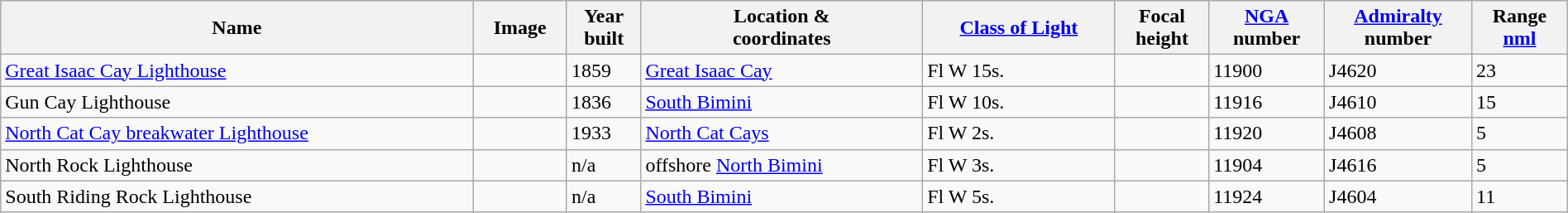<table class="wikitable sortable" style="width:100%">
<tr>
<th>Name</th>
<th>Image</th>
<th>Year<br>built<br></th>
<th>Location &<br> coordinates</th>
<th><a href='#'>Class of Light</a><br></th>
<th>Focal<br>height<br></th>
<th><a href='#'>NGA</a><br>number<br></th>
<th><a href='#'>Admiralty</a><br>number<br></th>
<th>Range<br><a href='#'>nml</a><br></th>
</tr>
<tr>
<td><a href='#'>Great Isaac Cay Lighthouse</a></td>
<td></td>
<td>1859</td>
<td><a href='#'>Great Isaac Cay</a><br></td>
<td>Fl W 15s.</td>
<td></td>
<td>11900</td>
<td>J4620</td>
<td>23</td>
</tr>
<tr>
<td>Gun Cay Lighthouse</td>
<td></td>
<td>1836</td>
<td><a href='#'>South Bimini</a><br></td>
<td>Fl W 10s.</td>
<td></td>
<td>11916</td>
<td>J4610</td>
<td>15</td>
</tr>
<tr>
<td><a href='#'>North Cat Cay breakwater Lighthouse</a></td>
<td></td>
<td>1933</td>
<td><a href='#'>North Cat Cays</a><br> </td>
<td>Fl W 2s.</td>
<td></td>
<td>11920</td>
<td>J4608</td>
<td>5</td>
</tr>
<tr>
<td>North Rock Lighthouse</td>
<td></td>
<td>n/a</td>
<td>offshore <a href='#'>North Bimini</a><br></td>
<td>Fl W 3s.</td>
<td></td>
<td>11904</td>
<td>J4616</td>
<td>5</td>
</tr>
<tr>
<td>South Riding Rock Lighthouse</td>
<td></td>
<td>n/a</td>
<td><a href='#'>South Bimini</a><br></td>
<td>Fl W 5s.</td>
<td></td>
<td>11924</td>
<td>J4604</td>
<td>11</td>
</tr>
</table>
